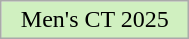<table class="wikitable"  style="width:10%; text-align:center;">
<tr>
<td style="background:#d0f0c0;">Men's CT 2025</td>
</tr>
</table>
